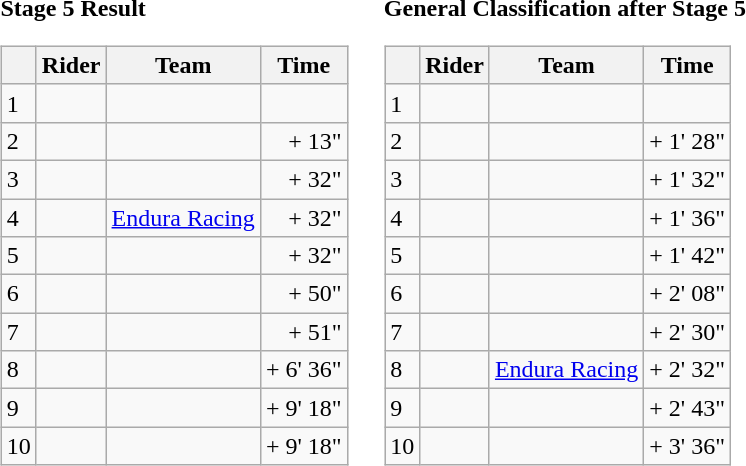<table>
<tr>
<td><strong>Stage 5 Result</strong><br><table class="wikitable">
<tr>
<th></th>
<th>Rider</th>
<th>Team</th>
<th>Time</th>
</tr>
<tr>
<td>1</td>
<td></td>
<td></td>
<td align="right"></td>
</tr>
<tr>
<td>2</td>
<td></td>
<td></td>
<td align="right">+ 13"</td>
</tr>
<tr>
<td>3</td>
<td></td>
<td></td>
<td align="right">+ 32"</td>
</tr>
<tr>
<td>4</td>
<td></td>
<td><a href='#'>Endura Racing</a></td>
<td align="right">+ 32"</td>
</tr>
<tr>
<td>5</td>
<td></td>
<td></td>
<td align="right">+ 32"</td>
</tr>
<tr>
<td>6</td>
<td></td>
<td></td>
<td align="right">+ 50"</td>
</tr>
<tr>
<td>7</td>
<td></td>
<td></td>
<td align="right">+ 51"</td>
</tr>
<tr>
<td>8</td>
<td></td>
<td></td>
<td align="right">+ 6' 36"</td>
</tr>
<tr>
<td>9</td>
<td></td>
<td></td>
<td align="right">+ 9' 18"</td>
</tr>
<tr>
<td>10</td>
<td></td>
<td></td>
<td align="right">+ 9' 18"</td>
</tr>
</table>
</td>
<td></td>
<td><strong>General Classification after Stage 5</strong><br><table class="wikitable">
<tr>
<th></th>
<th>Rider</th>
<th>Team</th>
<th>Time</th>
</tr>
<tr>
<td>1</td>
<td>  </td>
<td></td>
<td align="right"></td>
</tr>
<tr>
<td>2</td>
<td></td>
<td></td>
<td align="right">+ 1' 28"</td>
</tr>
<tr>
<td>3</td>
<td></td>
<td></td>
<td align="right">+ 1' 32"</td>
</tr>
<tr>
<td>4</td>
<td></td>
<td></td>
<td align="right">+ 1' 36"</td>
</tr>
<tr>
<td>5</td>
<td> </td>
<td></td>
<td align="right">+ 1' 42"</td>
</tr>
<tr>
<td>6</td>
<td></td>
<td></td>
<td align="right">+ 2' 08"</td>
</tr>
<tr>
<td>7</td>
<td></td>
<td></td>
<td align="right">+ 2' 30"</td>
</tr>
<tr>
<td>8</td>
<td></td>
<td><a href='#'>Endura Racing</a></td>
<td align="right">+ 2' 32"</td>
</tr>
<tr>
<td>9</td>
<td></td>
<td></td>
<td align="right">+ 2' 43"</td>
</tr>
<tr>
<td>10</td>
<td></td>
<td></td>
<td align="right">+ 3' 36"</td>
</tr>
</table>
</td>
</tr>
</table>
